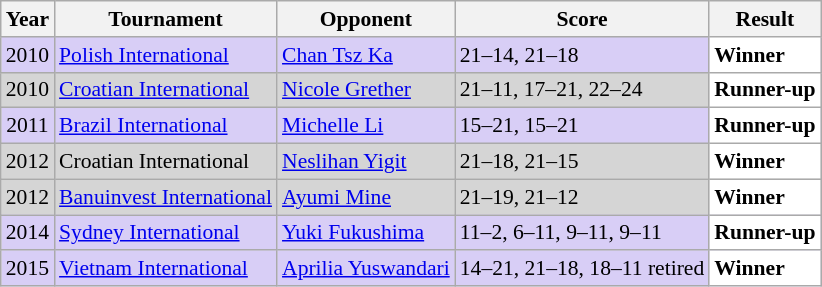<table class="sortable wikitable" style="font-size: 90%;">
<tr>
<th>Year</th>
<th>Tournament</th>
<th>Opponent</th>
<th>Score</th>
<th>Result</th>
</tr>
<tr style="background:#D8CEF6">
<td align="center">2010</td>
<td align="left"><a href='#'>Polish International</a></td>
<td align="left"> <a href='#'>Chan Tsz Ka</a></td>
<td align="left">21–14, 21–18</td>
<td style="text-align:left; background:white"> <strong>Winner</strong></td>
</tr>
<tr style="background:#D5D5D5">
<td align="center">2010</td>
<td align="left"><a href='#'>Croatian International</a></td>
<td align="left"> <a href='#'>Nicole Grether</a></td>
<td align="left">21–11, 17–21, 22–24</td>
<td style="text-align:left; background:white"> <strong>Runner-up</strong></td>
</tr>
<tr style="background:#D8CEF6">
<td align="center">2011</td>
<td align="left"><a href='#'>Brazil International</a></td>
<td align="left"> <a href='#'>Michelle Li</a></td>
<td align="left">15–21, 15–21</td>
<td style="text-align:left; background:white"> <strong>Runner-up</strong></td>
</tr>
<tr style="background:#D5D5D5">
<td align="center">2012</td>
<td align="left">Croatian International</td>
<td align="left"> <a href='#'>Neslihan Yigit</a></td>
<td align="left">21–18, 21–15</td>
<td style="text-align:left; background:white"> <strong>Winner</strong></td>
</tr>
<tr style="background:#D5D5D5">
<td align="center">2012</td>
<td align="left"><a href='#'>Banuinvest International</a></td>
<td align="left"> <a href='#'>Ayumi Mine</a></td>
<td align="left">21–19, 21–12</td>
<td style="text-align:left; background:white"> <strong>Winner</strong></td>
</tr>
<tr style="background:#D8CEF6">
<td align="center">2014</td>
<td align="left"><a href='#'>Sydney International</a></td>
<td align="left"> <a href='#'>Yuki Fukushima</a></td>
<td align="left">11–2, 6–11, 9–11, 9–11</td>
<td style="text-align:left; background:white"> <strong>Runner-up</strong></td>
</tr>
<tr style="background:#D8CEF6">
<td align="center">2015</td>
<td align="left"><a href='#'>Vietnam International</a></td>
<td align="left"> <a href='#'>Aprilia Yuswandari</a></td>
<td align="left">14–21, 21–18, 18–11 retired</td>
<td style="text-align:left; background:white"> <strong>Winner</strong></td>
</tr>
</table>
